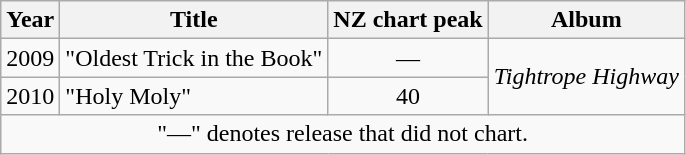<table class="wikitable">
<tr>
<th>Year</th>
<th>Title</th>
<th>NZ chart peak<br></th>
<th>Album</th>
</tr>
<tr>
<td>2009</td>
<td>"Oldest Trick in the Book"</td>
<td align="center">—</td>
<td rowspan="2"><em>Tightrope Highway</em></td>
</tr>
<tr>
<td>2010</td>
<td>"Holy Moly"</td>
<td align="center">40</td>
</tr>
<tr>
<td colspan="4" align="center">"—" denotes release that did not chart.</td>
</tr>
</table>
